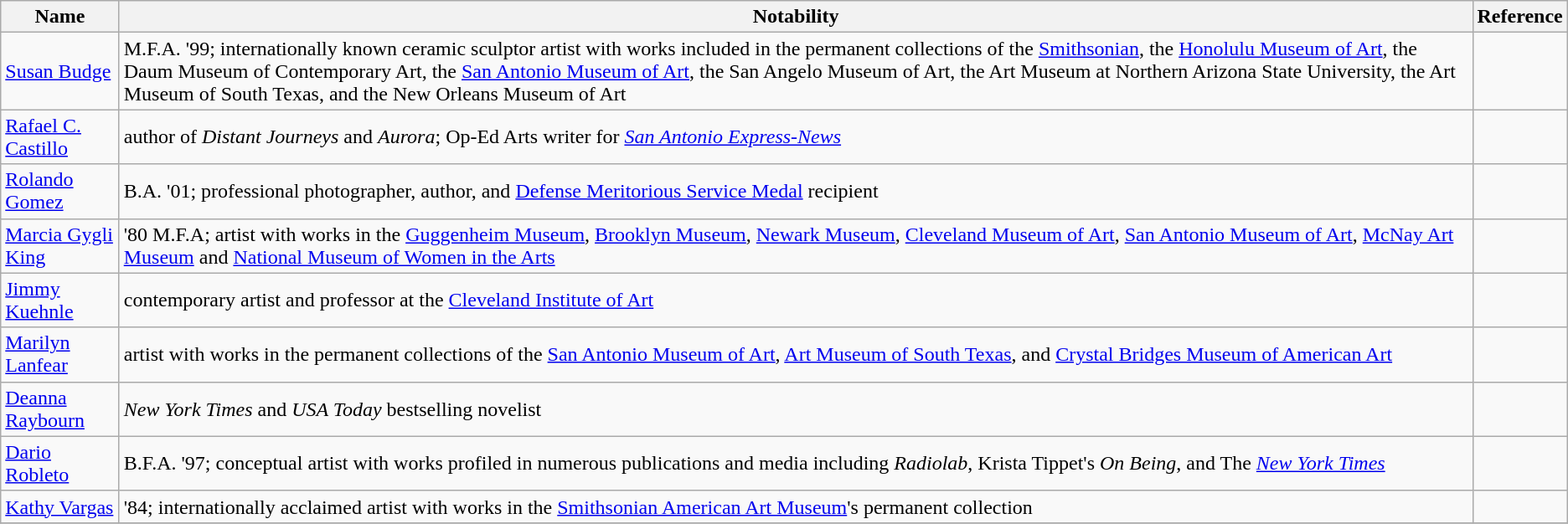<table class="wikitable sortable">
<tr>
<th>Name</th>
<th>Notability</th>
<th>Reference</th>
</tr>
<tr>
<td><a href='#'>Susan Budge</a></td>
<td>M.F.A. '99; internationally known ceramic sculptor artist with works included in the permanent collections of the <a href='#'>Smithsonian</a>, the <a href='#'>Honolulu Museum of Art</a>, the Daum Museum of Contemporary Art, the <a href='#'>San Antonio Museum of Art</a>, the San Angelo Museum of Art, the Art Museum at Northern Arizona State University, the Art Museum of South Texas, and the New Orleans Museum of Art</td>
<td></td>
</tr>
<tr>
<td><a href='#'>Rafael C. Castillo</a></td>
<td>author of <em>Distant Journeys</em> and <em>Aurora</em>; Op-Ed Arts writer for <em><a href='#'>San Antonio Express-News</a></em></td>
<td></td>
</tr>
<tr>
<td><a href='#'>Rolando Gomez</a></td>
<td>B.A. '01; professional photographer, author, and <a href='#'>Defense Meritorious Service Medal</a> recipient</td>
<td></td>
</tr>
<tr>
<td><a href='#'>Marcia Gygli King</a></td>
<td>'80 M.F.A; artist with works in the <a href='#'>Guggenheim Museum</a>, <a href='#'>Brooklyn Museum</a>, <a href='#'>Newark Museum</a>, <a href='#'>Cleveland Museum of Art</a>, <a href='#'>San Antonio Museum of Art</a>, <a href='#'>McNay Art Museum</a> and <a href='#'>National Museum of Women in the Arts</a></td>
<td></td>
</tr>
<tr>
<td><a href='#'>Jimmy Kuehnle</a></td>
<td>contemporary artist and professor at the <a href='#'>Cleveland Institute of Art</a></td>
<td></td>
</tr>
<tr>
<td><a href='#'>Marilyn Lanfear</a></td>
<td>artist with works in the permanent collections of the <a href='#'>San Antonio Museum of Art</a>, <a href='#'>Art Museum of South Texas</a>, and <a href='#'>Crystal Bridges Museum of American Art</a></td>
<td></td>
</tr>
<tr>
<td><a href='#'>Deanna Raybourn</a></td>
<td><em>New York Times</em> and <em>USA Today</em> bestselling novelist</td>
<td></td>
</tr>
<tr>
<td><a href='#'>Dario Robleto</a></td>
<td>B.F.A. '97; conceptual artist with works profiled in numerous publications and media including <em>Radiolab</em>, Krista Tippet's <em>On Being</em>, and The <em><a href='#'>New York Times</a></em></td>
<td></td>
</tr>
<tr>
<td><a href='#'>Kathy Vargas</a></td>
<td>'84; internationally acclaimed artist with works in the <a href='#'>Smithsonian American Art Museum</a>'s permanent collection</td>
<td></td>
</tr>
<tr>
</tr>
</table>
